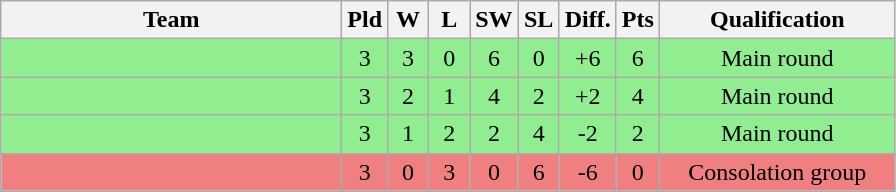<table class=wikitable style="text-align:center">
<tr>
<th width=220>Team</th>
<th width=20>Pld</th>
<th width=20>W</th>
<th width=20>L</th>
<th width=20>SW</th>
<th width=20>SL</th>
<th width=20>Diff.</th>
<th width=20>Pts</th>
<th width=150>Qualification</th>
</tr>
<tr bgcolor=90EE90>
<td align=left></td>
<td>3</td>
<td>3</td>
<td>0</td>
<td>6</td>
<td>0</td>
<td>+6</td>
<td>6</td>
<td>Main round</td>
</tr>
<tr bgcolor=90EE90>
<td align=left></td>
<td>3</td>
<td>2</td>
<td>1</td>
<td>4</td>
<td>2</td>
<td>+2</td>
<td>4</td>
<td>Main round</td>
</tr>
<tr bgcolor=90EE90>
<td align=left></td>
<td>3</td>
<td>1</td>
<td>2</td>
<td>2</td>
<td>4</td>
<td>-2</td>
<td>2</td>
<td>Main round</td>
</tr>
<tr bgcolor=F08080>
<td align=left></td>
<td>3</td>
<td>0</td>
<td>3</td>
<td>0</td>
<td>6</td>
<td>-6</td>
<td>0</td>
<td>Consolation group</td>
</tr>
</table>
